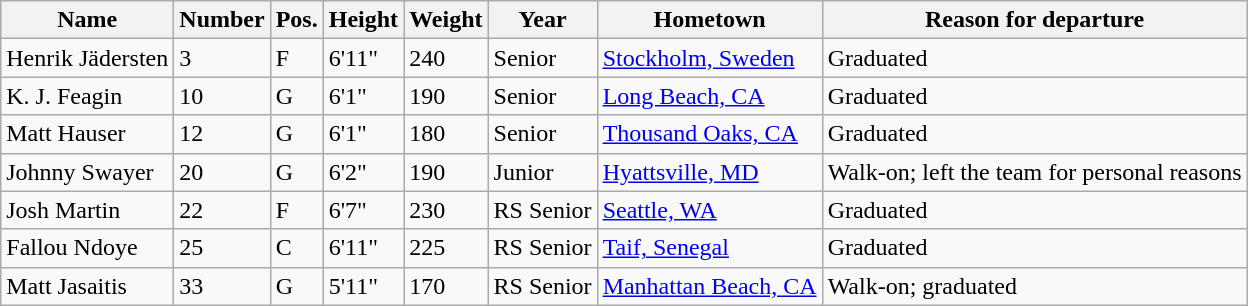<table class="wikitable sortable" border="1">
<tr>
<th>Name</th>
<th>Number</th>
<th>Pos.</th>
<th>Height</th>
<th>Weight</th>
<th>Year</th>
<th>Hometown</th>
<th class="unsortable">Reason for departure</th>
</tr>
<tr>
<td>Henrik Jädersten</td>
<td>3</td>
<td>F</td>
<td>6'11"</td>
<td>240</td>
<td>Senior</td>
<td><a href='#'>Stockholm, Sweden</a></td>
<td>Graduated</td>
</tr>
<tr>
<td>K. J. Feagin</td>
<td>10</td>
<td>G</td>
<td>6'1"</td>
<td>190</td>
<td>Senior</td>
<td><a href='#'>Long Beach, CA</a></td>
<td>Graduated</td>
</tr>
<tr>
<td>Matt Hauser</td>
<td>12</td>
<td>G</td>
<td>6'1"</td>
<td>180</td>
<td>Senior</td>
<td><a href='#'>Thousand Oaks, CA</a></td>
<td>Graduated</td>
</tr>
<tr>
<td>Johnny Swayer</td>
<td>20</td>
<td>G</td>
<td>6'2"</td>
<td>190</td>
<td>Junior</td>
<td><a href='#'>Hyattsville, MD</a></td>
<td>Walk-on; left the team for personal reasons</td>
</tr>
<tr>
<td>Josh Martin</td>
<td>22</td>
<td>F</td>
<td>6'7"</td>
<td>230</td>
<td>RS Senior</td>
<td><a href='#'>Seattle, WA</a></td>
<td>Graduated</td>
</tr>
<tr>
<td>Fallou Ndoye</td>
<td>25</td>
<td>C</td>
<td>6'11"</td>
<td>225</td>
<td>RS Senior</td>
<td><a href='#'>Taif, Senegal</a></td>
<td>Graduated</td>
</tr>
<tr>
<td>Matt Jasaitis</td>
<td>33</td>
<td>G</td>
<td>5'11"</td>
<td>170</td>
<td>RS Senior</td>
<td><a href='#'>Manhattan Beach, CA</a></td>
<td>Walk-on; graduated</td>
</tr>
</table>
